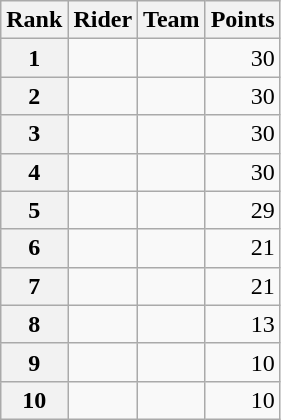<table class="wikitable" margin-bottom:0;">
<tr>
<th scope="col">Rank</th>
<th scope="col">Rider</th>
<th scope="col">Team</th>
<th scope="col">Points</th>
</tr>
<tr>
<th scope="row">1</th>
<td> </td>
<td></td>
<td align="right">30</td>
</tr>
<tr>
<th scope="row">2</th>
<td></td>
<td></td>
<td align="right">30</td>
</tr>
<tr>
<th scope="row">3</th>
<td></td>
<td></td>
<td align="right">30</td>
</tr>
<tr>
<th scope="row">4</th>
<td></td>
<td></td>
<td align="right">30</td>
</tr>
<tr>
<th scope="row">5</th>
<td></td>
<td></td>
<td align="right">29</td>
</tr>
<tr>
<th scope="row">6</th>
<td></td>
<td></td>
<td align="right">21</td>
</tr>
<tr>
<th scope="row">7</th>
<td></td>
<td></td>
<td align="right">21</td>
</tr>
<tr>
<th scope="row">8</th>
<td></td>
<td></td>
<td align="right">13</td>
</tr>
<tr>
<th scope="row">9</th>
<td></td>
<td></td>
<td align="right">10</td>
</tr>
<tr>
<th scope="row">10</th>
<td></td>
<td></td>
<td align="right">10</td>
</tr>
</table>
